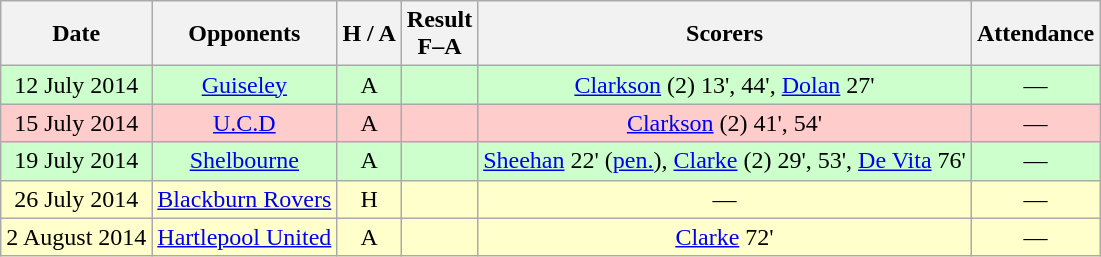<table class="wikitable" style="text-align:center">
<tr>
<th>Date</th>
<th>Opponents</th>
<th>H / A</th>
<th>Result<br>F–A</th>
<th>Scorers</th>
<th>Attendance</th>
</tr>
<tr style="background:#cfc;">
<td>12 July 2014</td>
<td><a href='#'>Guiseley</a></td>
<td>A</td>
<td></td>
<td><a href='#'>Clarkson</a> (2) 13', 44', <a href='#'>Dolan</a> 27'</td>
<td>—</td>
</tr>
<tr style="background:#fcc;">
<td>15 July 2014</td>
<td><a href='#'>U.C.D</a></td>
<td>A</td>
<td></td>
<td><a href='#'>Clarkson</a> (2) 41', 54'</td>
<td>—</td>
</tr>
<tr style="background:#cfc;">
<td>19 July 2014</td>
<td><a href='#'>Shelbourne</a></td>
<td>A</td>
<td></td>
<td><a href='#'>Sheehan</a> 22' (<a href='#'>pen.</a>), <a href='#'>Clarke</a> (2) 29', 53', <a href='#'>De Vita</a> 76'</td>
<td>—</td>
</tr>
<tr style="background:#ffc;">
<td>26 July 2014</td>
<td><a href='#'>Blackburn Rovers</a></td>
<td>H</td>
<td></td>
<td>—</td>
<td>—</td>
</tr>
<tr style="background:#ffc;">
<td>2 August 2014</td>
<td><a href='#'>Hartlepool United</a></td>
<td>A</td>
<td></td>
<td><a href='#'>Clarke</a> 72'</td>
<td>—</td>
</tr>
</table>
